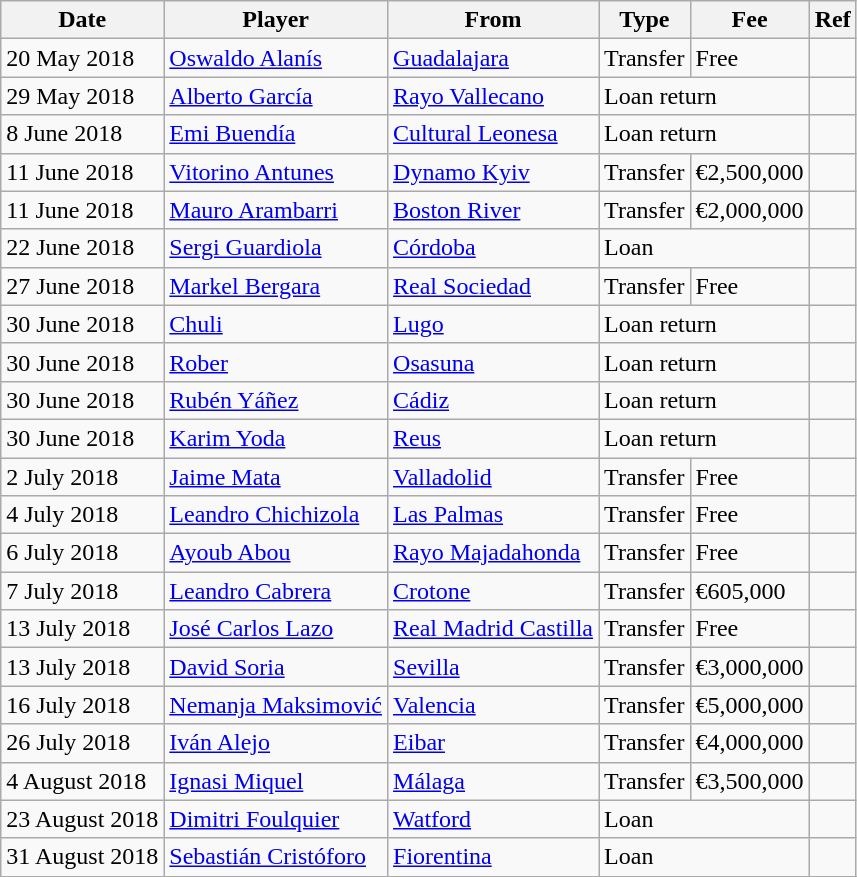<table class="wikitable">
<tr>
<th>Date</th>
<th>Player</th>
<th>From</th>
<th>Type</th>
<th>Fee</th>
<th>Ref</th>
</tr>
<tr>
<td>20 May 2018</td>
<td> <a href='#'>Oswaldo Alanís</a></td>
<td> <a href='#'>Guadalajara</a></td>
<td>Transfer</td>
<td>Free</td>
<td></td>
</tr>
<tr>
<td>29 May 2018</td>
<td> <a href='#'>Alberto García</a></td>
<td> <a href='#'>Rayo Vallecano</a></td>
<td colspan=2>Loan return</td>
<td></td>
</tr>
<tr>
<td>8 June 2018</td>
<td> <a href='#'>Emi Buendía</a></td>
<td> <a href='#'>Cultural Leonesa</a></td>
<td colspan=2>Loan return</td>
<td></td>
</tr>
<tr>
<td>11 June 2018</td>
<td> <a href='#'>Vitorino Antunes</a></td>
<td> <a href='#'>Dynamo Kyiv</a></td>
<td>Transfer</td>
<td>€2,500,000</td>
<td></td>
</tr>
<tr>
<td>11 June 2018</td>
<td> <a href='#'>Mauro Arambarri</a></td>
<td> <a href='#'>Boston River</a></td>
<td>Transfer</td>
<td>€2,000,000</td>
<td></td>
</tr>
<tr>
<td>22 June 2018</td>
<td> <a href='#'>Sergi Guardiola</a></td>
<td> <a href='#'>Córdoba</a></td>
<td colspan=2>Loan</td>
<td></td>
</tr>
<tr>
<td>27 June 2018</td>
<td> <a href='#'>Markel Bergara</a></td>
<td> <a href='#'>Real Sociedad</a></td>
<td>Transfer</td>
<td>Free</td>
<td></td>
</tr>
<tr>
<td>30 June 2018</td>
<td> <a href='#'>Chuli</a></td>
<td> <a href='#'>Lugo</a></td>
<td colspan=2>Loan return</td>
<td></td>
</tr>
<tr>
<td>30 June 2018</td>
<td> <a href='#'>Rober</a></td>
<td> <a href='#'>Osasuna</a></td>
<td colspan=2>Loan return</td>
<td></td>
</tr>
<tr>
<td>30 June 2018</td>
<td> <a href='#'>Rubén Yáñez</a></td>
<td> <a href='#'>Cádiz</a></td>
<td colspan=2>Loan return</td>
<td></td>
</tr>
<tr>
<td>30 June 2018</td>
<td> <a href='#'>Karim Yoda</a></td>
<td> <a href='#'>Reus</a></td>
<td colspan=2>Loan return</td>
<td></td>
</tr>
<tr>
<td>2 July 2018</td>
<td> <a href='#'>Jaime Mata</a></td>
<td> <a href='#'>Valladolid</a></td>
<td>Transfer</td>
<td>Free</td>
<td></td>
</tr>
<tr>
<td>4 July 2018</td>
<td> <a href='#'>Leandro Chichizola</a></td>
<td> <a href='#'>Las Palmas</a></td>
<td>Transfer</td>
<td>Free</td>
<td></td>
</tr>
<tr>
<td>6 July 2018</td>
<td> <a href='#'>Ayoub Abou</a></td>
<td> <a href='#'>Rayo Majadahonda</a></td>
<td>Transfer</td>
<td>Free</td>
<td></td>
</tr>
<tr>
<td>7 July 2018</td>
<td> <a href='#'>Leandro Cabrera</a></td>
<td> <a href='#'>Crotone</a></td>
<td>Transfer</td>
<td>€605,000</td>
<td></td>
</tr>
<tr>
<td>13 July 2018</td>
<td> <a href='#'>José Carlos Lazo</a></td>
<td> <a href='#'>Real Madrid Castilla</a></td>
<td>Transfer</td>
<td>Free</td>
<td></td>
</tr>
<tr>
<td>13 July 2018</td>
<td> <a href='#'>David Soria</a></td>
<td> <a href='#'>Sevilla</a></td>
<td>Transfer</td>
<td>€3,000,000</td>
<td></td>
</tr>
<tr>
<td>16 July 2018</td>
<td> <a href='#'>Nemanja Maksimović</a></td>
<td> <a href='#'>Valencia</a></td>
<td>Transfer</td>
<td>€5,000,000</td>
<td></td>
</tr>
<tr>
<td>26 July 2018</td>
<td> <a href='#'>Iván Alejo</a></td>
<td> <a href='#'>Eibar</a></td>
<td>Transfer</td>
<td>€4,000,000</td>
<td></td>
</tr>
<tr>
<td>4 August 2018</td>
<td> <a href='#'>Ignasi Miquel</a></td>
<td> <a href='#'>Málaga</a></td>
<td>Transfer</td>
<td>€3,500,000</td>
<td></td>
</tr>
<tr>
<td>23 August 2018</td>
<td> <a href='#'>Dimitri Foulquier</a></td>
<td> <a href='#'>Watford</a></td>
<td colspan=2>Loan</td>
<td></td>
</tr>
<tr>
<td>31 August 2018</td>
<td> <a href='#'>Sebastián Cristóforo</a></td>
<td> <a href='#'>Fiorentina</a></td>
<td colspan=2>Loan</td>
<td></td>
</tr>
<tr>
</tr>
</table>
